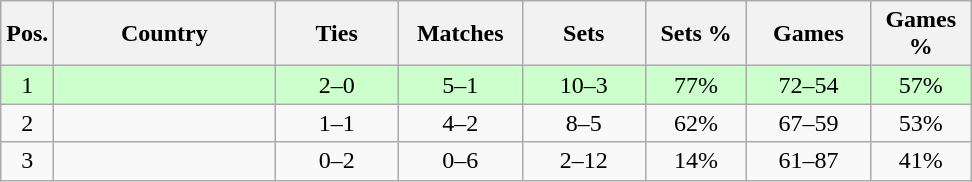<table class="wikitable nowrap" style=text-align:center>
<tr>
<th>Pos.</th>
<th width=140>Country</th>
<th width=75>Ties</th>
<th width=75>Matches</th>
<th width=75>Sets</th>
<th width=60>Sets %</th>
<th width=75>Games</th>
<th width=60>Games %</th>
</tr>
<tr bgcolor=ccffcc>
<td>1</td>
<td align=left></td>
<td>2–0</td>
<td>5–1</td>
<td>10–3</td>
<td>77%</td>
<td>72–54</td>
<td>57%</td>
</tr>
<tr>
<td>2</td>
<td align=left></td>
<td>1–1</td>
<td>4–2</td>
<td>8–5</td>
<td>62%</td>
<td>67–59</td>
<td>53%</td>
</tr>
<tr>
<td>3</td>
<td align=left></td>
<td>0–2</td>
<td>0–6</td>
<td>2–12</td>
<td>14%</td>
<td>61–87</td>
<td>41%</td>
</tr>
</table>
